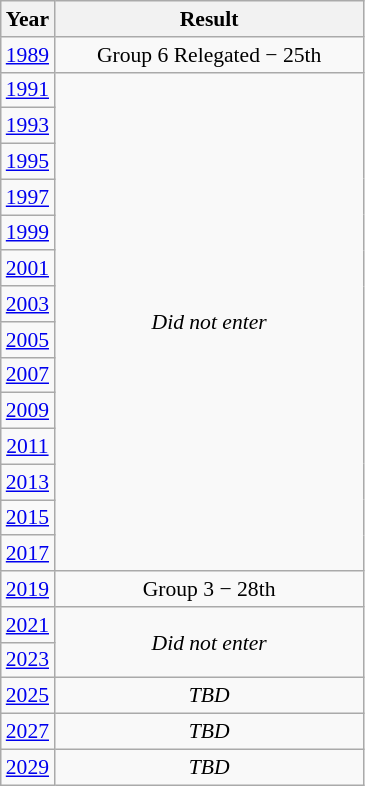<table class="wikitable" style="text-align: center; font-size:90%">
<tr>
<th>Year</th>
<th style="width:200px">Result</th>
</tr>
<tr>
<td> <a href='#'>1989</a></td>
<td>Group 6 Relegated − 25th</td>
</tr>
<tr>
<td> <a href='#'>1991</a></td>
<td rowspan="14"><em>Did not enter</em></td>
</tr>
<tr>
<td> <a href='#'>1993</a></td>
</tr>
<tr>
<td> <a href='#'>1995</a></td>
</tr>
<tr>
<td> <a href='#'>1997</a></td>
</tr>
<tr>
<td> <a href='#'>1999</a></td>
</tr>
<tr>
<td> <a href='#'>2001</a></td>
</tr>
<tr>
<td> <a href='#'>2003</a></td>
</tr>
<tr>
<td> <a href='#'>2005</a></td>
</tr>
<tr>
<td> <a href='#'>2007</a></td>
</tr>
<tr>
<td> <a href='#'>2009</a></td>
</tr>
<tr>
<td> <a href='#'>2011</a></td>
</tr>
<tr>
<td> <a href='#'>2013</a></td>
</tr>
<tr>
<td> <a href='#'>2015</a></td>
</tr>
<tr>
<td> <a href='#'>2017</a></td>
</tr>
<tr>
<td> <a href='#'>2019</a></td>
<td>Group 3 − 28th</td>
</tr>
<tr>
<td> <a href='#'>2021</a></td>
<td rowspan="2"><em>Did not enter</em></td>
</tr>
<tr>
<td> <a href='#'>2023</a></td>
</tr>
<tr>
<td> <a href='#'>2025</a></td>
<td><em>TBD</em></td>
</tr>
<tr>
<td> <a href='#'>2027</a></td>
<td><em>TBD</em></td>
</tr>
<tr>
<td> <a href='#'>2029</a></td>
<td><em>TBD</em></td>
</tr>
</table>
